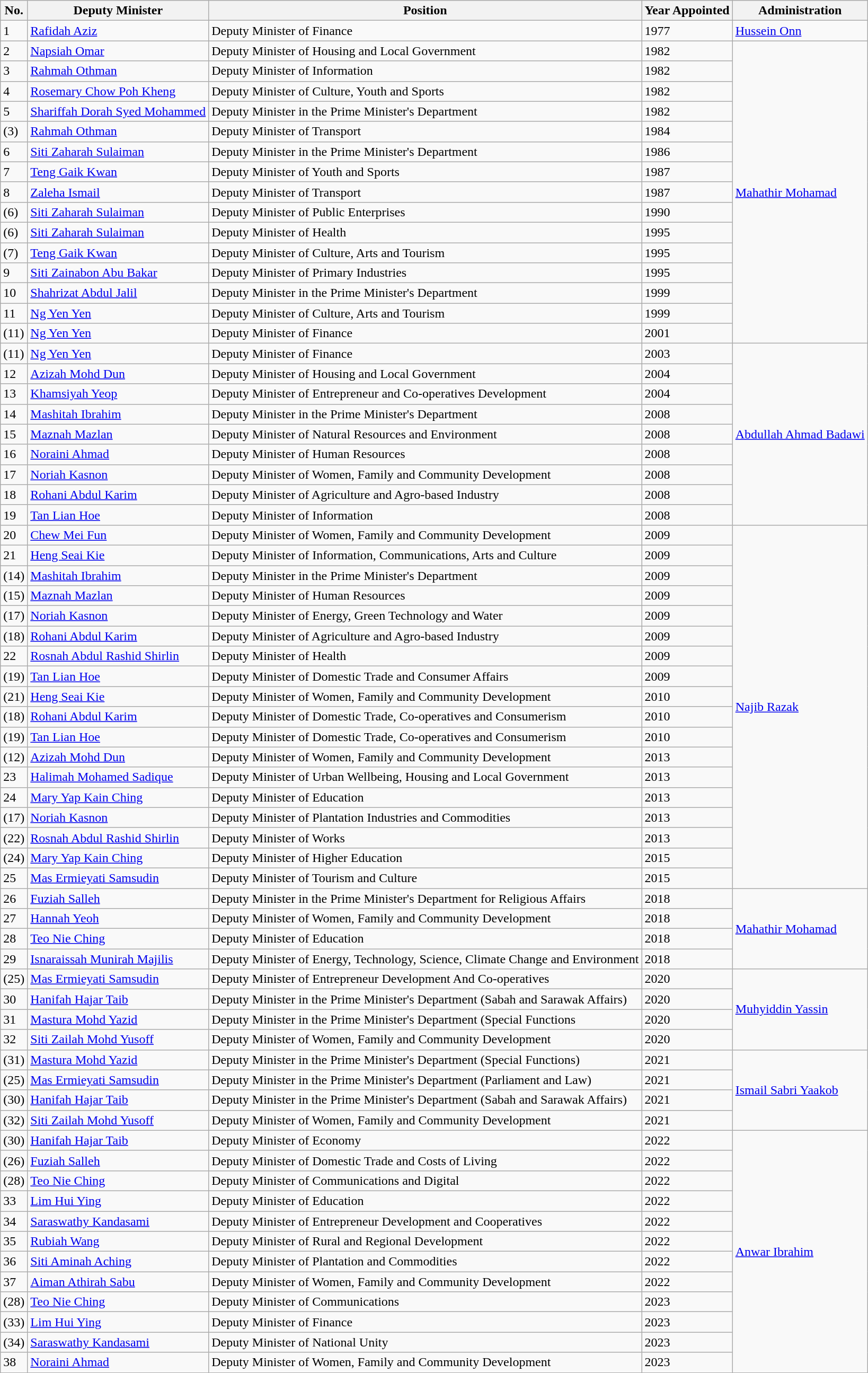<table class="wikitable sortable">
<tr>
<th>No.</th>
<th>Deputy Minister</th>
<th>Position</th>
<th>Year Appointed</th>
<th>Administration</th>
</tr>
<tr>
<td>1</td>
<td><a href='#'>Rafidah Aziz</a></td>
<td>Deputy Minister of Finance</td>
<td>1977</td>
<td><a href='#'>Hussein Onn</a></td>
</tr>
<tr>
<td>2</td>
<td><a href='#'>Napsiah Omar</a></td>
<td>Deputy Minister of Housing and Local Government</td>
<td>1982</td>
<td rowspan=15><a href='#'>Mahathir Mohamad</a></td>
</tr>
<tr>
<td>3</td>
<td><a href='#'>Rahmah Othman</a></td>
<td>Deputy Minister of Information</td>
<td>1982</td>
</tr>
<tr>
<td>4</td>
<td><a href='#'>Rosemary Chow Poh Kheng</a></td>
<td>Deputy Minister of Culture, Youth and Sports</td>
<td>1982</td>
</tr>
<tr>
<td>5</td>
<td><a href='#'>Shariffah Dorah Syed Mohammed</a></td>
<td>Deputy Minister in the Prime Minister's Department</td>
<td>1982</td>
</tr>
<tr>
<td>(3)</td>
<td><a href='#'>Rahmah Othman</a></td>
<td>Deputy Minister of Transport</td>
<td>1984</td>
</tr>
<tr>
<td>6</td>
<td><a href='#'>Siti Zaharah Sulaiman</a></td>
<td>Deputy Minister in the Prime Minister's Department</td>
<td>1986</td>
</tr>
<tr>
<td>7</td>
<td><a href='#'>Teng Gaik Kwan</a></td>
<td>Deputy Minister of Youth and Sports</td>
<td>1987</td>
</tr>
<tr>
<td>8</td>
<td><a href='#'>Zaleha Ismail</a></td>
<td>Deputy Minister of Transport</td>
<td>1987</td>
</tr>
<tr>
<td>(6)</td>
<td><a href='#'>Siti Zaharah Sulaiman</a></td>
<td>Deputy Minister of Public Enterprises</td>
<td>1990</td>
</tr>
<tr>
<td>(6)</td>
<td><a href='#'>Siti Zaharah Sulaiman</a></td>
<td>Deputy Minister of Health</td>
<td>1995</td>
</tr>
<tr>
<td>(7)</td>
<td><a href='#'>Teng Gaik Kwan</a></td>
<td>Deputy Minister of Culture, Arts and Tourism</td>
<td>1995</td>
</tr>
<tr>
<td>9</td>
<td><a href='#'>Siti Zainabon Abu Bakar</a></td>
<td>Deputy Minister of Primary Industries</td>
<td>1995</td>
</tr>
<tr>
<td>10</td>
<td><a href='#'>Shahrizat Abdul Jalil</a></td>
<td>Deputy Minister in the Prime Minister's Department</td>
<td>1999</td>
</tr>
<tr>
<td>11</td>
<td><a href='#'>Ng Yen Yen</a></td>
<td>Deputy Minister of Culture, Arts and Tourism</td>
<td>1999</td>
</tr>
<tr>
<td>(11)</td>
<td><a href='#'>Ng Yen Yen</a></td>
<td>Deputy Minister of Finance</td>
<td>2001</td>
</tr>
<tr>
<td>(11)</td>
<td><a href='#'>Ng Yen Yen</a></td>
<td>Deputy Minister of Finance</td>
<td>2003</td>
<td rowspan=9><a href='#'>Abdullah Ahmad Badawi</a></td>
</tr>
<tr>
<td>12</td>
<td><a href='#'>Azizah Mohd Dun</a></td>
<td>Deputy Minister of Housing and Local Government</td>
<td>2004</td>
</tr>
<tr>
<td>13</td>
<td><a href='#'>Khamsiyah Yeop</a></td>
<td>Deputy Minister of Entrepreneur and Co-operatives Development</td>
<td>2004</td>
</tr>
<tr>
<td>14</td>
<td><a href='#'>Mashitah Ibrahim</a></td>
<td>Deputy Minister in the Prime Minister's Department</td>
<td>2008</td>
</tr>
<tr>
<td>15</td>
<td><a href='#'>Maznah Mazlan</a></td>
<td>Deputy Minister of Natural Resources and Environment</td>
<td>2008</td>
</tr>
<tr>
<td>16</td>
<td><a href='#'>Noraini Ahmad</a></td>
<td>Deputy Minister of Human Resources</td>
<td>2008</td>
</tr>
<tr>
<td>17</td>
<td><a href='#'>Noriah Kasnon</a></td>
<td>Deputy Minister of Women, Family and Community Development</td>
<td>2008</td>
</tr>
<tr>
<td>18</td>
<td><a href='#'>Rohani Abdul Karim</a></td>
<td>Deputy Minister of Agriculture and Agro-based Industry</td>
<td>2008</td>
</tr>
<tr>
<td>19</td>
<td><a href='#'>Tan Lian Hoe</a></td>
<td>Deputy Minister of Information</td>
<td>2008</td>
</tr>
<tr>
<td>20</td>
<td><a href='#'>Chew Mei Fun</a></td>
<td>Deputy Minister of Women, Family and Community Development</td>
<td>2009</td>
<td rowspan=18><a href='#'>Najib Razak</a></td>
</tr>
<tr>
<td>21</td>
<td><a href='#'>Heng Seai Kie</a></td>
<td>Deputy Minister of Information, Communications, Arts and Culture</td>
<td>2009</td>
</tr>
<tr>
<td>(14)</td>
<td><a href='#'>Mashitah Ibrahim</a></td>
<td>Deputy Minister in the Prime Minister's Department</td>
<td>2009</td>
</tr>
<tr>
<td>(15)</td>
<td><a href='#'>Maznah Mazlan</a></td>
<td>Deputy Minister of Human Resources</td>
<td>2009</td>
</tr>
<tr>
<td>(17)</td>
<td><a href='#'>Noriah Kasnon</a></td>
<td>Deputy Minister of Energy, Green Technology and Water</td>
<td>2009</td>
</tr>
<tr>
<td>(18)</td>
<td><a href='#'>Rohani Abdul Karim</a></td>
<td>Deputy Minister of Agriculture and Agro-based Industry</td>
<td>2009</td>
</tr>
<tr>
<td>22</td>
<td><a href='#'>Rosnah Abdul Rashid Shirlin</a></td>
<td>Deputy Minister of Health</td>
<td>2009</td>
</tr>
<tr>
<td>(19)</td>
<td><a href='#'>Tan Lian Hoe</a></td>
<td>Deputy Minister of Domestic Trade and Consumer Affairs</td>
<td>2009</td>
</tr>
<tr>
<td>(21)</td>
<td><a href='#'>Heng Seai Kie</a></td>
<td>Deputy Minister of Women, Family and Community Development</td>
<td>2010</td>
</tr>
<tr>
<td>(18)</td>
<td><a href='#'>Rohani Abdul Karim</a></td>
<td>Deputy Minister of Domestic Trade, Co-operatives and Consumerism</td>
<td>2010</td>
</tr>
<tr>
<td>(19)</td>
<td><a href='#'>Tan Lian Hoe</a></td>
<td>Deputy Minister of Domestic Trade, Co-operatives and Consumerism</td>
<td>2010</td>
</tr>
<tr>
<td>(12)</td>
<td><a href='#'>Azizah Mohd Dun</a></td>
<td>Deputy Minister of Women, Family and Community Development</td>
<td>2013</td>
</tr>
<tr>
<td>23</td>
<td><a href='#'>Halimah Mohamed Sadique</a></td>
<td>Deputy Minister of Urban Wellbeing, Housing and Local Government</td>
<td>2013</td>
</tr>
<tr>
<td>24</td>
<td><a href='#'>Mary Yap Kain Ching</a></td>
<td>Deputy Minister of Education</td>
<td>2013</td>
</tr>
<tr>
<td>(17)</td>
<td><a href='#'>Noriah Kasnon</a></td>
<td>Deputy Minister of Plantation Industries and Commodities</td>
<td>2013</td>
</tr>
<tr>
<td>(22)</td>
<td><a href='#'>Rosnah Abdul Rashid Shirlin</a></td>
<td>Deputy Minister of Works</td>
<td>2013</td>
</tr>
<tr>
<td>(24)</td>
<td><a href='#'>Mary Yap Kain Ching</a></td>
<td>Deputy Minister of Higher Education</td>
<td>2015</td>
</tr>
<tr>
<td>25</td>
<td><a href='#'>Mas Ermieyati Samsudin</a></td>
<td>Deputy Minister of Tourism and Culture</td>
<td>2015</td>
</tr>
<tr>
<td>26</td>
<td><a href='#'>Fuziah Salleh</a></td>
<td>Deputy Minister in the Prime Minister's Department for Religious Affairs</td>
<td>2018</td>
<td rowspan="4"><a href='#'>Mahathir Mohamad</a></td>
</tr>
<tr>
<td>27</td>
<td><a href='#'>Hannah Yeoh</a></td>
<td>Deputy Minister of Women, Family and Community Development</td>
<td>2018</td>
</tr>
<tr>
<td>28</td>
<td><a href='#'>Teo Nie Ching</a></td>
<td>Deputy Minister of Education</td>
<td>2018</td>
</tr>
<tr>
<td>29</td>
<td><a href='#'>Isnaraissah Munirah Majilis</a></td>
<td>Deputy Minister of Energy, Technology, Science, Climate Change and Environment</td>
<td>2018</td>
</tr>
<tr>
<td>(25)</td>
<td><a href='#'>Mas Ermieyati Samsudin</a></td>
<td>Deputy Minister of Entrepreneur Development And Co-operatives</td>
<td>2020</td>
<td rowspan="4"><a href='#'>Muhyiddin Yassin</a></td>
</tr>
<tr>
<td>30</td>
<td><a href='#'>Hanifah Hajar Taib</a></td>
<td>Deputy Minister in the Prime Minister's Department (Sabah and Sarawak Affairs)</td>
<td>2020</td>
</tr>
<tr>
<td>31</td>
<td><a href='#'>Mastura Mohd Yazid</a></td>
<td>Deputy Minister in the Prime Minister's Department (Special Functions</td>
<td>2020</td>
</tr>
<tr>
<td>32</td>
<td><a href='#'>Siti Zailah Mohd Yusoff</a></td>
<td>Deputy Minister of Women, Family and Community Development</td>
<td>2020</td>
</tr>
<tr>
<td>(31)</td>
<td><a href='#'>Mastura Mohd Yazid</a></td>
<td>Deputy Minister in the Prime Minister's Department (Special Functions)</td>
<td>2021</td>
<td rowspan="4"><a href='#'>Ismail Sabri Yaakob</a></td>
</tr>
<tr>
<td>(25)</td>
<td><a href='#'>Mas Ermieyati Samsudin</a></td>
<td>Deputy Minister in the Prime Minister's Department (Parliament and Law)</td>
<td>2021</td>
</tr>
<tr>
<td>(30)</td>
<td><a href='#'>Hanifah Hajar Taib</a></td>
<td>Deputy Minister in the Prime Minister's Department (Sabah and Sarawak Affairs)</td>
<td>2021</td>
</tr>
<tr>
<td>(32)</td>
<td><a href='#'>Siti Zailah Mohd Yusoff</a></td>
<td>Deputy Minister of Women, Family and Community Development</td>
<td>2021</td>
</tr>
<tr>
<td>(30)</td>
<td><a href='#'>Hanifah Hajar Taib</a></td>
<td>Deputy Minister of Economy</td>
<td>2022</td>
<td rowspan="12"><a href='#'>Anwar Ibrahim</a></td>
</tr>
<tr>
<td>(26)</td>
<td><a href='#'>Fuziah Salleh</a></td>
<td>Deputy Minister of Domestic Trade and Costs of Living</td>
<td>2022</td>
</tr>
<tr>
<td>(28)</td>
<td><a href='#'>Teo Nie Ching</a></td>
<td>Deputy Minister of Communications and Digital</td>
<td>2022</td>
</tr>
<tr>
<td>33</td>
<td><a href='#'>Lim Hui Ying</a></td>
<td>Deputy Minister of Education</td>
<td>2022</td>
</tr>
<tr>
<td>34</td>
<td><a href='#'>Saraswathy Kandasami</a></td>
<td>Deputy Minister of Entrepreneur Development and Cooperatives</td>
<td>2022</td>
</tr>
<tr>
<td>35</td>
<td><a href='#'>Rubiah Wang</a></td>
<td>Deputy Minister of Rural and Regional Development</td>
<td>2022</td>
</tr>
<tr>
<td>36</td>
<td><a href='#'>Siti Aminah Aching</a></td>
<td>Deputy Minister of Plantation and Commodities</td>
<td>2022</td>
</tr>
<tr>
<td>37</td>
<td><a href='#'>Aiman Athirah Sabu</a></td>
<td>Deputy Minister of Women, Family and Community Development</td>
<td>2022</td>
</tr>
<tr>
<td>(28)</td>
<td><a href='#'>Teo Nie Ching</a></td>
<td>Deputy Minister of Communications</td>
<td>2023</td>
</tr>
<tr>
<td>(33)</td>
<td><a href='#'>Lim Hui Ying</a></td>
<td>Deputy Minister of Finance</td>
<td>2023</td>
</tr>
<tr>
<td>(34)</td>
<td><a href='#'>Saraswathy Kandasami</a></td>
<td>Deputy Minister of National Unity</td>
<td>2023</td>
</tr>
<tr>
<td>38</td>
<td><a href='#'>Noraini Ahmad</a></td>
<td>Deputy Minister of Women, Family and Community Development</td>
<td>2023</td>
</tr>
</table>
